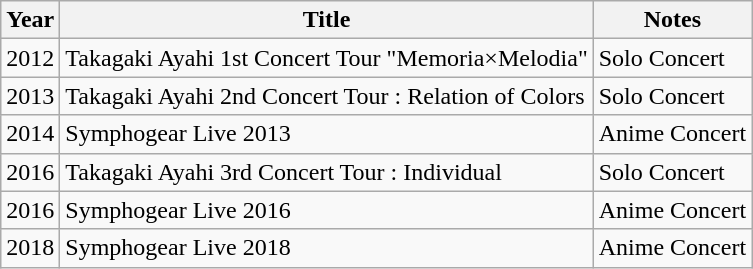<table class="wikitable">
<tr>
<th>Year</th>
<th>Title</th>
<th>Notes</th>
</tr>
<tr>
<td>2012</td>
<td>Takagaki Ayahi 1st Concert Tour "Memoria×Melodia"</td>
<td>Solo Concert</td>
</tr>
<tr>
<td>2013</td>
<td>Takagaki Ayahi 2nd Concert Tour : Relation of Colors</td>
<td>Solo Concert</td>
</tr>
<tr>
<td>2014</td>
<td>Symphogear Live 2013</td>
<td>Anime Concert</td>
</tr>
<tr>
<td>2016</td>
<td>Takagaki Ayahi 3rd Concert Tour : Individual</td>
<td>Solo Concert</td>
</tr>
<tr>
<td>2016</td>
<td>Symphogear Live 2016</td>
<td>Anime Concert</td>
</tr>
<tr>
<td>2018</td>
<td>Symphogear Live 2018</td>
<td>Anime Concert</td>
</tr>
</table>
